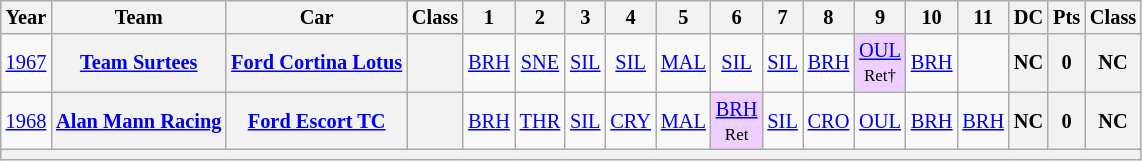<table class="wikitable" style="text-align:center; font-size:85%">
<tr>
<th>Year</th>
<th>Team</th>
<th>Car</th>
<th>Class</th>
<th>1</th>
<th>2</th>
<th>3</th>
<th>4</th>
<th>5</th>
<th>6</th>
<th>7</th>
<th>8</th>
<th>9</th>
<th>10</th>
<th>11</th>
<th>DC</th>
<th>Pts</th>
<th>Class</th>
</tr>
<tr>
<td><a href='#'>1967</a></td>
<th><a href='#'>Team Surtees</a></th>
<th><a href='#'>Ford Cortina Lotus</a></th>
<th><span></span></th>
<td><a href='#'>BRH</a></td>
<td><a href='#'>SNE</a></td>
<td><a href='#'>SIL</a></td>
<td><a href='#'>SIL</a></td>
<td><a href='#'>MAL</a></td>
<td><a href='#'>SIL</a></td>
<td><a href='#'>SIL</a></td>
<td><a href='#'>BRH</a></td>
<td style="background:#EFCFFF;"><a href='#'>OUL</a><br><small>Ret†</small></td>
<td><a href='#'>BRH</a></td>
<td></td>
<th>NC</th>
<th>0</th>
<th>NC</th>
</tr>
<tr>
<td><a href='#'>1968</a></td>
<th><a href='#'>Alan Mann Racing</a></th>
<th><a href='#'>Ford Escort TC</a></th>
<th><span></span></th>
<td><a href='#'>BRH</a></td>
<td><a href='#'>THR</a></td>
<td><a href='#'>SIL</a></td>
<td><a href='#'>CRY</a></td>
<td><a href='#'>MAL</a></td>
<td style="background:#EFCFFF;"><a href='#'>BRH</a><br><small>Ret</small></td>
<td><a href='#'>SIL</a></td>
<td><a href='#'>CRO</a></td>
<td><a href='#'>OUL</a></td>
<td><a href='#'>BRH</a></td>
<td><a href='#'>BRH</a></td>
<th>NC</th>
<th>0</th>
<th>NC</th>
</tr>
<tr>
<th colspan="18"></th>
</tr>
</table>
